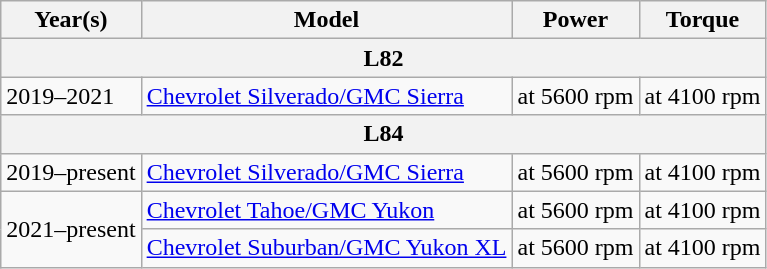<table class="wikitable">
<tr>
<th scope="col">Year(s)</th>
<th scope="col">Model</th>
<th scope="col">Power</th>
<th scope="col">Torque</th>
</tr>
<tr>
<th colspan="4">L82</th>
</tr>
<tr>
<td>2019–2021</td>
<td><a href='#'>Chevrolet Silverado/GMC Sierra</a></td>
<td> at 5600 rpm</td>
<td> at 4100 rpm</td>
</tr>
<tr>
<th colspan="4">L84</th>
</tr>
<tr>
<td>2019–present</td>
<td><a href='#'>Chevrolet Silverado/GMC Sierra</a></td>
<td> at 5600 rpm</td>
<td> at 4100 rpm</td>
</tr>
<tr>
<td rowspan="2">2021–present</td>
<td><a href='#'>Chevrolet Tahoe/GMC Yukon</a></td>
<td> at 5600 rpm</td>
<td> at 4100 rpm</td>
</tr>
<tr>
<td><a href='#'>Chevrolet Suburban/GMC Yukon XL</a></td>
<td> at 5600 rpm</td>
<td> at 4100 rpm</td>
</tr>
</table>
